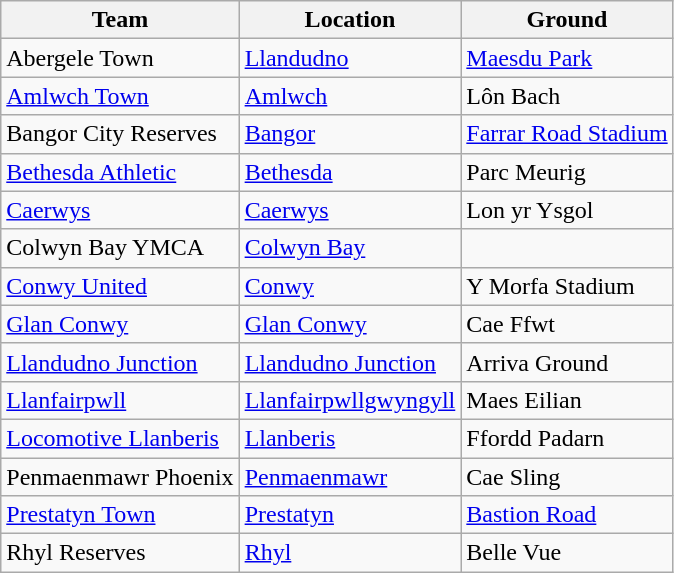<table class="wikitable sortable">
<tr>
<th>Team</th>
<th>Location</th>
<th>Ground</th>
</tr>
<tr>
<td>Abergele Town</td>
<td><a href='#'>Llandudno</a></td>
<td><a href='#'>Maesdu Park</a></td>
</tr>
<tr>
<td><a href='#'>Amlwch Town</a></td>
<td><a href='#'>Amlwch</a></td>
<td>Lôn Bach</td>
</tr>
<tr>
<td>Bangor City Reserves</td>
<td><a href='#'>Bangor</a></td>
<td><a href='#'>Farrar Road Stadium</a></td>
</tr>
<tr>
<td><a href='#'>Bethesda Athletic</a></td>
<td><a href='#'>Bethesda</a></td>
<td>Parc Meurig</td>
</tr>
<tr>
<td><a href='#'>Caerwys</a></td>
<td><a href='#'>Caerwys</a></td>
<td>Lon yr Ysgol</td>
</tr>
<tr>
<td>Colwyn Bay YMCA</td>
<td><a href='#'>Colwyn Bay</a></td>
<td></td>
</tr>
<tr>
<td><a href='#'>Conwy United</a></td>
<td><a href='#'>Conwy</a></td>
<td>Y Morfa Stadium</td>
</tr>
<tr>
<td><a href='#'>Glan Conwy</a></td>
<td><a href='#'>Glan Conwy</a></td>
<td>Cae Ffwt</td>
</tr>
<tr>
<td><a href='#'>Llandudno Junction</a></td>
<td><a href='#'>Llandudno Junction</a></td>
<td>Arriva Ground</td>
</tr>
<tr>
<td><a href='#'>Llanfairpwll</a></td>
<td><a href='#'>Llanfairpwllgwyngyll</a></td>
<td>Maes Eilian</td>
</tr>
<tr>
<td><a href='#'>Locomotive Llanberis</a></td>
<td><a href='#'>Llanberis</a></td>
<td>Ffordd Padarn</td>
</tr>
<tr>
<td>Penmaenmawr Phoenix</td>
<td><a href='#'>Penmaenmawr</a></td>
<td>Cae Sling</td>
</tr>
<tr>
<td><a href='#'>Prestatyn Town</a></td>
<td><a href='#'>Prestatyn</a></td>
<td><a href='#'>Bastion Road</a></td>
</tr>
<tr>
<td>Rhyl Reserves</td>
<td><a href='#'>Rhyl</a></td>
<td>Belle Vue</td>
</tr>
</table>
